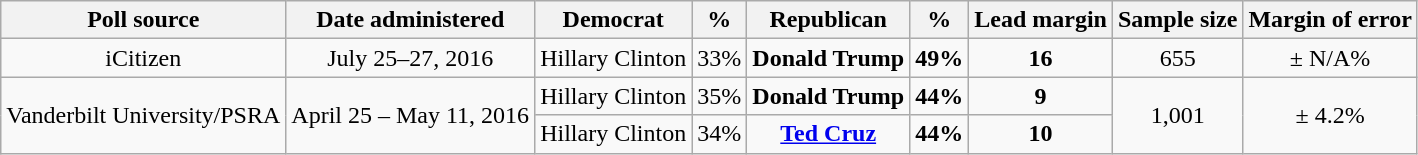<table class="wikitable" style="text-align:center;">
<tr>
<th>Poll source</th>
<th>Date administered</th>
<th>Democrat</th>
<th>%</th>
<th>Republican</th>
<th>%</th>
<th>Lead margin</th>
<th>Sample size</th>
<th>Margin of error</th>
</tr>
<tr>
<td>iCitizen</td>
<td>July 25–27, 2016</td>
<td>Hillary Clinton</td>
<td>33%</td>
<td><strong>Donald Trump</strong></td>
<td><strong>49%</strong></td>
<td><strong>16</strong></td>
<td>655</td>
<td>± N/A%</td>
</tr>
<tr>
<td rowspan="2">Vanderbilt University/PSRA</td>
<td rowspan="2">April 25 – May 11, 2016</td>
<td>Hillary Clinton</td>
<td>35%</td>
<td><strong>Donald Trump</strong></td>
<td><strong>44%</strong></td>
<td><strong>9</strong></td>
<td rowspan="2">1,001</td>
<td rowspan="2">± 4.2%</td>
</tr>
<tr>
<td>Hillary Clinton</td>
<td>34%</td>
<td><strong><a href='#'>Ted Cruz</a></strong></td>
<td><strong>44%</strong></td>
<td><strong>10</strong></td>
</tr>
</table>
